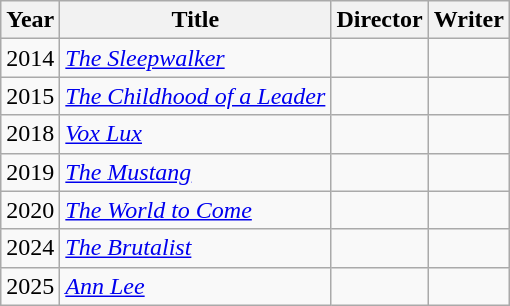<table class="wikitable">
<tr>
<th>Year</th>
<th>Title</th>
<th>Director</th>
<th>Writer</th>
</tr>
<tr>
<td>2014</td>
<td><em><a href='#'>The Sleepwalker</a></em></td>
<td></td>
<td></td>
</tr>
<tr>
<td>2015</td>
<td><em><a href='#'>The Childhood of a Leader</a></em></td>
<td></td>
<td></td>
</tr>
<tr>
<td>2018</td>
<td><em><a href='#'>Vox Lux</a></em></td>
<td></td>
<td></td>
</tr>
<tr>
<td>2019</td>
<td><em><a href='#'>The Mustang</a></em></td>
<td></td>
<td></td>
</tr>
<tr>
<td>2020</td>
<td><em><a href='#'>The World to Come</a></em></td>
<td></td>
<td></td>
</tr>
<tr>
<td>2024</td>
<td><em><a href='#'>The Brutalist</a></em></td>
<td></td>
<td></td>
</tr>
<tr>
<td>2025</td>
<td><em><a href='#'>Ann Lee</a></em></td>
<td></td>
<td></td>
</tr>
</table>
